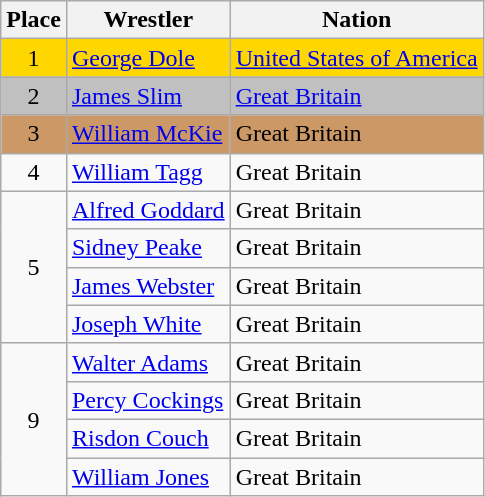<table class=wikitable>
<tr>
<th>Place</th>
<th>Wrestler</th>
<th>Nation</th>
</tr>
<tr bgcolor=gold>
<td align=center>1</td>
<td><a href='#'>George Dole</a></td>
<td> <a href='#'>United States of America</a></td>
</tr>
<tr bgcolor=silver>
<td align=center>2</td>
<td><a href='#'>James Slim</a></td>
<td> <a href='#'>Great Britain</a></td>
</tr>
<tr bgcolor=cc9966>
<td align=center>3</td>
<td><a href='#'>William McKie</a></td>
<td> Great Britain</td>
</tr>
<tr>
<td align=center>4</td>
<td><a href='#'>William Tagg</a></td>
<td> Great Britain</td>
</tr>
<tr>
<td align=center rowspan=4>5</td>
<td><a href='#'>Alfred Goddard</a></td>
<td> Great Britain</td>
</tr>
<tr>
<td><a href='#'>Sidney Peake</a></td>
<td> Great Britain</td>
</tr>
<tr>
<td><a href='#'>James Webster</a></td>
<td> Great Britain</td>
</tr>
<tr>
<td><a href='#'>Joseph White</a></td>
<td> Great Britain</td>
</tr>
<tr>
<td align=center rowspan=4>9</td>
<td><a href='#'>Walter Adams</a></td>
<td> Great Britain</td>
</tr>
<tr>
<td><a href='#'>Percy Cockings</a></td>
<td> Great Britain</td>
</tr>
<tr>
<td><a href='#'>Risdon Couch</a></td>
<td> Great Britain</td>
</tr>
<tr>
<td><a href='#'>William Jones</a></td>
<td> Great Britain</td>
</tr>
</table>
